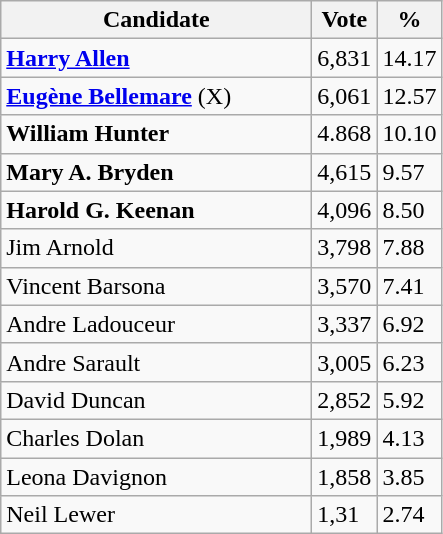<table class="wikitable">
<tr>
<th bgcolor="#DDDDFF" width="200px">Candidate</th>
<th bgcolor="#DDDDFF">Vote</th>
<th bgcolor="#DDDDFF">%</th>
</tr>
<tr>
<td><strong><a href='#'>Harry Allen</a></strong></td>
<td>6,831</td>
<td>14.17</td>
</tr>
<tr>
<td><strong><a href='#'>Eugène Bellemare</a></strong> (X)</td>
<td>6,061</td>
<td>12.57</td>
</tr>
<tr>
<td><strong>William Hunter</strong></td>
<td>4.868</td>
<td>10.10</td>
</tr>
<tr>
<td><strong>Mary A. Bryden</strong></td>
<td>4,615</td>
<td>9.57</td>
</tr>
<tr>
<td><strong>Harold G. Keenan</strong></td>
<td>4,096</td>
<td>8.50</td>
</tr>
<tr>
<td>Jim Arnold</td>
<td>3,798</td>
<td>7.88</td>
</tr>
<tr>
<td>Vincent Barsona</td>
<td>3,570</td>
<td>7.41</td>
</tr>
<tr>
<td>Andre Ladouceur</td>
<td>3,337</td>
<td>6.92</td>
</tr>
<tr>
<td>Andre Sarault</td>
<td>3,005</td>
<td>6.23</td>
</tr>
<tr>
<td>David Duncan</td>
<td>2,852</td>
<td>5.92</td>
</tr>
<tr>
<td>Charles Dolan</td>
<td>1,989</td>
<td>4.13</td>
</tr>
<tr>
<td>Leona Davignon</td>
<td>1,858</td>
<td>3.85</td>
</tr>
<tr>
<td>Neil Lewer</td>
<td>1,31</td>
<td>2.74</td>
</tr>
</table>
